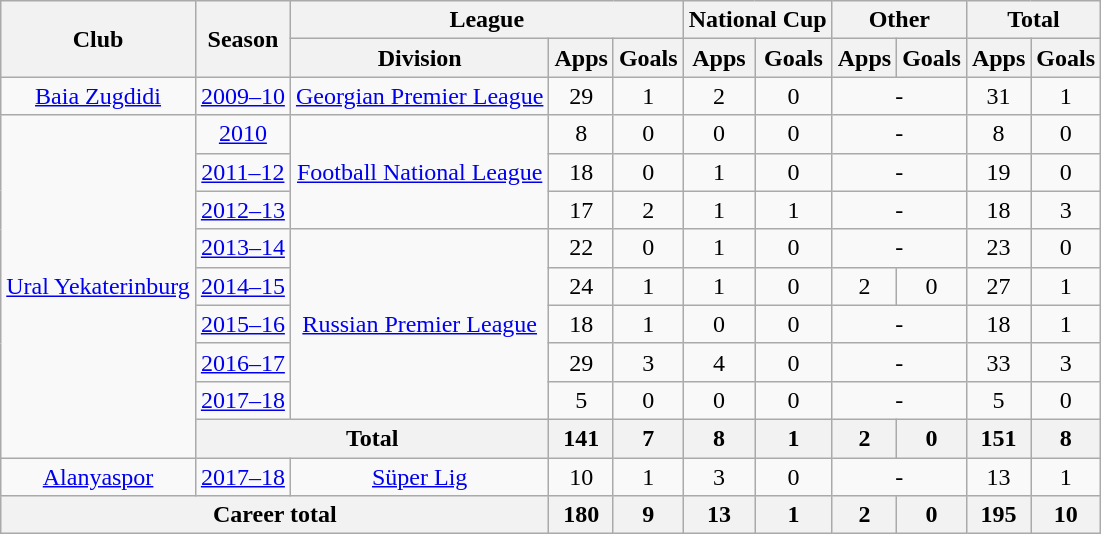<table class="wikitable" style="text-align: center;">
<tr>
<th rowspan="2">Club</th>
<th rowspan="2">Season</th>
<th colspan="3">League</th>
<th colspan="2">National Cup</th>
<th colspan="2">Other</th>
<th colspan="2">Total</th>
</tr>
<tr>
<th>Division</th>
<th>Apps</th>
<th>Goals</th>
<th>Apps</th>
<th>Goals</th>
<th>Apps</th>
<th>Goals</th>
<th>Apps</th>
<th>Goals</th>
</tr>
<tr>
<td valign="center"><a href='#'>Baia Zugdidi</a></td>
<td><a href='#'>2009–10</a></td>
<td><a href='#'>Georgian Premier League</a></td>
<td>29</td>
<td>1</td>
<td>2</td>
<td>0</td>
<td colspan="2">-</td>
<td>31</td>
<td>1</td>
</tr>
<tr>
<td rowspan="9" valign="center"><a href='#'>Ural Yekaterinburg</a></td>
<td><a href='#'>2010</a></td>
<td rowspan="3" valign="center"><a href='#'>Football National League</a></td>
<td>8</td>
<td>0</td>
<td>0</td>
<td>0</td>
<td colspan="2">-</td>
<td>8</td>
<td>0</td>
</tr>
<tr>
<td><a href='#'>2011–12</a></td>
<td>18</td>
<td>0</td>
<td>1</td>
<td>0</td>
<td colspan="2">-</td>
<td>19</td>
<td>0</td>
</tr>
<tr>
<td><a href='#'>2012–13</a></td>
<td>17</td>
<td>2</td>
<td>1</td>
<td>1</td>
<td colspan="2">-</td>
<td>18</td>
<td>3</td>
</tr>
<tr>
<td><a href='#'>2013–14</a></td>
<td rowspan="5" valign="center"><a href='#'>Russian Premier League</a></td>
<td>22</td>
<td>0</td>
<td>1</td>
<td>0</td>
<td colspan="2">-</td>
<td>23</td>
<td>0</td>
</tr>
<tr>
<td><a href='#'>2014–15</a></td>
<td>24</td>
<td>1</td>
<td>1</td>
<td>0</td>
<td>2</td>
<td>0</td>
<td>27</td>
<td>1</td>
</tr>
<tr>
<td><a href='#'>2015–16</a></td>
<td>18</td>
<td>1</td>
<td>0</td>
<td>0</td>
<td colspan="2">-</td>
<td>18</td>
<td>1</td>
</tr>
<tr>
<td><a href='#'>2016–17</a></td>
<td>29</td>
<td>3</td>
<td>4</td>
<td>0</td>
<td colspan="2">-</td>
<td>33</td>
<td>3</td>
</tr>
<tr>
<td><a href='#'>2017–18</a></td>
<td>5</td>
<td>0</td>
<td>0</td>
<td>0</td>
<td colspan="2">-</td>
<td>5</td>
<td>0</td>
</tr>
<tr>
<th colspan="2">Total</th>
<th>141</th>
<th>7</th>
<th>8</th>
<th>1</th>
<th>2</th>
<th>0</th>
<th>151</th>
<th>8</th>
</tr>
<tr>
<td valign="center"><a href='#'>Alanyaspor</a></td>
<td><a href='#'>2017–18</a></td>
<td><a href='#'>Süper Lig</a></td>
<td>10</td>
<td>1</td>
<td>3</td>
<td>0</td>
<td colspan="2">-</td>
<td>13</td>
<td>1</td>
</tr>
<tr>
<th colspan="3">Career total</th>
<th>180</th>
<th>9</th>
<th>13</th>
<th>1</th>
<th>2</th>
<th>0</th>
<th>195</th>
<th>10</th>
</tr>
</table>
